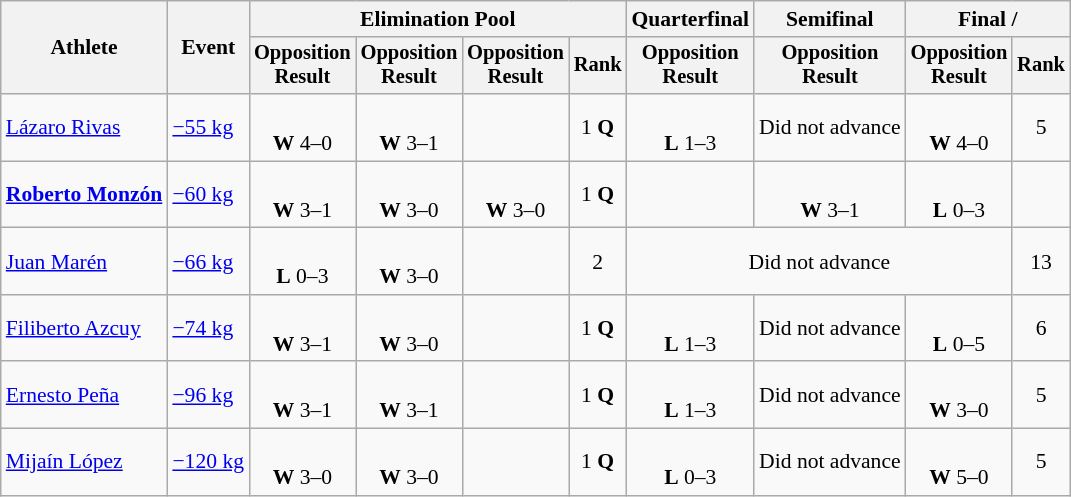<table class="wikitable" style="font-size:90%">
<tr>
<th rowspan="2">Athlete</th>
<th rowspan="2">Event</th>
<th colspan=4>Elimination Pool</th>
<th>Quarterfinal</th>
<th>Semifinal</th>
<th colspan=2>Final / </th>
</tr>
<tr style="font-size: 95%">
<th>Opposition<br>Result</th>
<th>Opposition<br>Result</th>
<th>Opposition<br>Result</th>
<th>Rank</th>
<th>Opposition<br>Result</th>
<th>Opposition<br>Result</th>
<th>Opposition<br>Result</th>
<th>Rank</th>
</tr>
<tr align=center>
<td align=left><a href='#'>Lázaro Rivas</a></td>
<td align=left><a href='#'>−55 kg</a></td>
<td><br><strong>W</strong> 4–0 <sup></sup></td>
<td><br><strong>W</strong> 3–1 <sup></sup></td>
<td></td>
<td>1 <strong>Q</strong></td>
<td><br><strong>L</strong> 1–3 <sup></sup></td>
<td>Did not advance</td>
<td><br><strong>W</strong> 4–0 <sup></sup></td>
<td>5</td>
</tr>
<tr align=center>
<td align=left><strong><a href='#'>Roberto Monzón</a></strong></td>
<td align=left><a href='#'>−60 kg</a></td>
<td><br><strong>W</strong> 3–1 <sup></sup></td>
<td><br><strong>W</strong> 3–0 <sup></sup></td>
<td><br><strong>W</strong> 3–0 <sup></sup></td>
<td>1 <strong>Q</strong></td>
<td></td>
<td><br><strong>W</strong> 3–1 <sup></sup></td>
<td><br><strong>L</strong> 0–3 <sup></sup></td>
<td></td>
</tr>
<tr align=center>
<td align=left><a href='#'>Juan Marén</a></td>
<td align=left><a href='#'>−66 kg</a></td>
<td><br><strong>L</strong> 0–3 <sup></sup></td>
<td><br><strong>W</strong> 3–0 <sup></sup></td>
<td></td>
<td>2</td>
<td colspan=3>Did not advance</td>
<td>13</td>
</tr>
<tr align=center>
<td align=left><a href='#'>Filiberto Azcuy</a></td>
<td align=left><a href='#'>−74 kg</a></td>
<td><br><strong>W</strong> 3–1 <sup></sup></td>
<td><br><strong>W</strong> 3–0 <sup></sup></td>
<td></td>
<td>1 <strong>Q</strong></td>
<td><br><strong>L</strong> 1–3 <sup></sup></td>
<td>Did not advance</td>
<td><br><strong>L</strong> 0–5 <sup></sup></td>
<td>6</td>
</tr>
<tr align=center>
<td align=left><a href='#'>Ernesto Peña</a></td>
<td align=left><a href='#'>−96 kg</a></td>
<td><br><strong>W</strong> 3–1 <sup></sup></td>
<td><br><strong>W</strong> 3–1 <sup></sup></td>
<td></td>
<td>1 <strong>Q</strong></td>
<td><br><strong>L</strong> 1–3 <sup></sup></td>
<td>Did not advance</td>
<td><br><strong>W</strong> 3–0 <sup></sup></td>
<td>5</td>
</tr>
<tr align=center>
<td align=left><a href='#'>Mijaín López</a></td>
<td align=left><a href='#'>−120 kg</a></td>
<td><br><strong>W</strong> 3–0 <sup></sup></td>
<td><br><strong>W</strong> 3–0 <sup></sup></td>
<td></td>
<td>1 <strong>Q</strong></td>
<td><br><strong>L</strong> 0–3 <sup></sup></td>
<td>Did not advance</td>
<td><br><strong>W</strong> 5–0 <sup></sup></td>
<td>5</td>
</tr>
</table>
